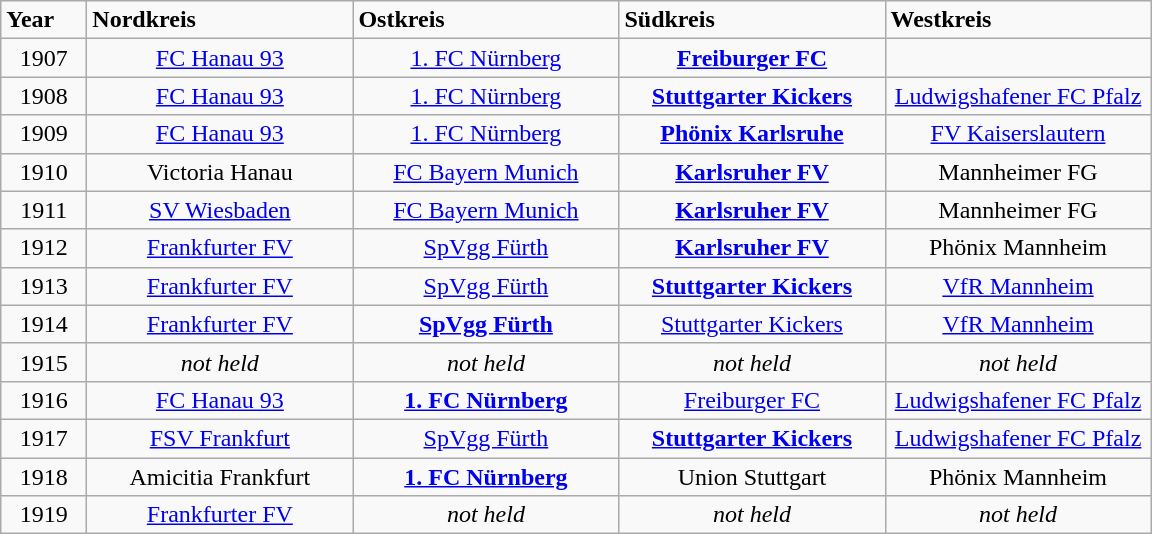<table class="wikitable">
<tr>
<td width="50"><strong>Year</strong></td>
<td width="170"><strong>Nordkreis</strong></td>
<td width="170"><strong>Ostkreis</strong></td>
<td width="170"><strong>Südkreis</strong></td>
<td width="170"><strong>Westkreis</strong></td>
</tr>
<tr align="center">
<td>1907</td>
<td><a href='#'>FC Hanau 93</a></td>
<td><a href='#'>1. FC Nürnberg</a></td>
<td><strong><a href='#'>Freiburger FC</a></strong></td>
<td></td>
</tr>
<tr align="center">
<td>1908</td>
<td><a href='#'>FC Hanau 93</a></td>
<td><a href='#'>1. FC Nürnberg</a></td>
<td><strong><a href='#'>Stuttgarter Kickers</a></strong></td>
<td><a href='#'>Ludwigshafener FC Pfalz</a></td>
</tr>
<tr align="center">
<td>1909</td>
<td><a href='#'>FC Hanau 93</a></td>
<td><a href='#'>1. FC Nürnberg</a></td>
<td><strong><a href='#'>Phönix Karlsruhe</a></strong></td>
<td><a href='#'>FV Kaiserslautern</a></td>
</tr>
<tr align="center">
<td>1910</td>
<td>Victoria Hanau</td>
<td><a href='#'>FC Bayern Munich</a></td>
<td><strong><a href='#'>Karlsruher FV</a></strong></td>
<td>Mannheimer FG</td>
</tr>
<tr align="center">
<td>1911</td>
<td><a href='#'>SV Wiesbaden</a></td>
<td><a href='#'>FC Bayern Munich</a></td>
<td><strong><a href='#'>Karlsruher FV</a></strong></td>
<td>Mannheimer FG</td>
</tr>
<tr align="center">
<td>1912</td>
<td><a href='#'>Frankfurter FV</a></td>
<td><a href='#'>SpVgg Fürth</a></td>
<td><strong><a href='#'>Karlsruher FV</a></strong></td>
<td>Phönix Mannheim</td>
</tr>
<tr align="center">
<td>1913</td>
<td><a href='#'>Frankfurter FV</a></td>
<td><a href='#'>SpVgg Fürth</a></td>
<td><strong><a href='#'>Stuttgarter Kickers</a></strong></td>
<td><a href='#'>VfR Mannheim</a></td>
</tr>
<tr align="center">
<td>1914</td>
<td><a href='#'>Frankfurter FV</a></td>
<td><strong><a href='#'>SpVgg Fürth</a></strong></td>
<td><a href='#'>Stuttgarter Kickers</a></td>
<td><a href='#'>VfR Mannheim</a></td>
</tr>
<tr align="center">
<td>1915</td>
<td><em>not held</em></td>
<td><em>not held</em></td>
<td><em>not held</em></td>
<td><em>not held</em></td>
</tr>
<tr align="center">
<td>1916</td>
<td><a href='#'>FC Hanau 93</a></td>
<td><strong><a href='#'>1. FC Nürnberg</a></strong></td>
<td><a href='#'>Freiburger FC</a></td>
<td><a href='#'>Ludwigshafener FC Pfalz</a></td>
</tr>
<tr align="center">
<td>1917</td>
<td><a href='#'>FSV Frankfurt</a></td>
<td><a href='#'>SpVgg Fürth</a></td>
<td><strong><a href='#'>Stuttgarter Kickers</a></strong></td>
<td><a href='#'>Ludwigshafener FC Pfalz</a></td>
</tr>
<tr align="center">
<td>1918</td>
<td>Amicitia Frankfurt</td>
<td><strong><a href='#'>1. FC Nürnberg</a></strong></td>
<td>Union Stuttgart</td>
<td>Phönix Mannheim</td>
</tr>
<tr align="center">
<td>1919</td>
<td><a href='#'>Frankfurter FV</a></td>
<td><em>not held</em></td>
<td><em>not held</em></td>
<td><em>not held</em></td>
</tr>
</table>
